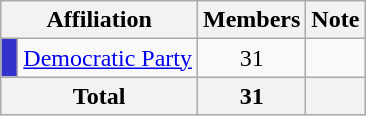<table class="wikitable">
<tr>
<th colspan="2" align="center" valign="bottom">Affiliation</th>
<th valign="bottom">Members</th>
<th valign="bottom">Note</th>
</tr>
<tr>
<td bgcolor="#3333CC"> </td>
<td><a href='#'>Democratic Party</a></td>
<td align="center">31</td>
<td></td>
</tr>
<tr>
<th colspan="2" align="center"><strong>Total</strong></th>
<th align="center"><strong>31</strong></th>
<th></th>
</tr>
</table>
